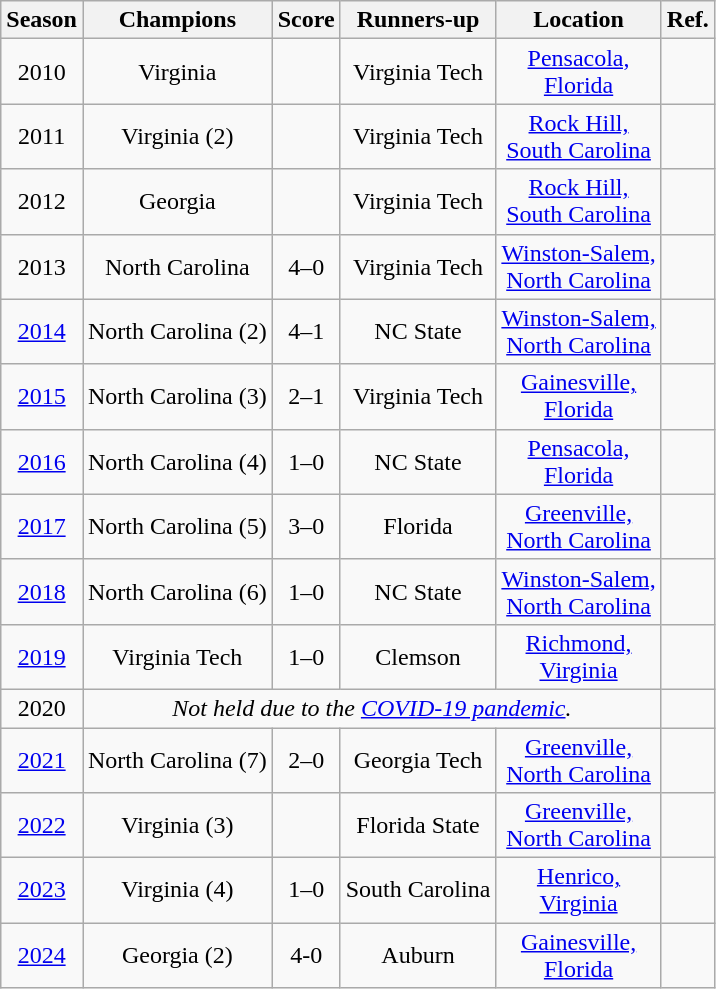<table class="wikitable sortable" style="text-align:center">
<tr>
<th>Season</th>
<th>Champions</th>
<th>Score</th>
<th>Runners-up</th>
<th>Location</th>
<th>Ref.</th>
</tr>
<tr>
<td>2010</td>
<td>Virginia</td>
<td></td>
<td>Virginia Tech</td>
<td><a href='#'>Pensacola,<br>Florida</a></td>
<td></td>
</tr>
<tr>
<td>2011</td>
<td>Virginia (2)</td>
<td></td>
<td>Virginia Tech</td>
<td><a href='#'>Rock Hill,<br>South Carolina</a></td>
<td></td>
</tr>
<tr>
<td>2012</td>
<td>Georgia</td>
<td></td>
<td>Virginia Tech</td>
<td><a href='#'>Rock Hill,<br>South Carolina</a></td>
<td></td>
</tr>
<tr>
<td>2013</td>
<td>North Carolina</td>
<td>4–0</td>
<td>Virginia Tech</td>
<td><a href='#'>Winston-Salem,<br>North Carolina</a></td>
<td></td>
</tr>
<tr>
<td><a href='#'>2014</a></td>
<td>North Carolina (2)</td>
<td>4–1</td>
<td>NC State</td>
<td><a href='#'>Winston-Salem,<br>North Carolina</a></td>
<td></td>
</tr>
<tr>
<td><a href='#'>2015</a></td>
<td>North Carolina (3)</td>
<td>2–1</td>
<td>Virginia Tech</td>
<td><a href='#'>Gainesville,<br>Florida</a></td>
<td></td>
</tr>
<tr>
<td><a href='#'>2016</a></td>
<td>North Carolina (4)</td>
<td>1–0</td>
<td>NC State</td>
<td><a href='#'>Pensacola,<br>Florida</a></td>
<td></td>
</tr>
<tr>
<td><a href='#'>2017</a></td>
<td>North Carolina (5)</td>
<td>3–0</td>
<td>Florida</td>
<td><a href='#'>Greenville,<br>North Carolina</a></td>
<td></td>
</tr>
<tr>
<td><a href='#'>2018</a></td>
<td>North Carolina (6)</td>
<td>1–0</td>
<td>NC State</td>
<td><a href='#'>Winston-Salem,<br>North Carolina</a></td>
<td></td>
</tr>
<tr>
<td><a href='#'>2019</a></td>
<td>Virginia Tech</td>
<td>1–0</td>
<td>Clemson</td>
<td><a href='#'>Richmond,<br>Virginia</a></td>
<td></td>
</tr>
<tr>
<td>2020</td>
<td colspan="4"><em>Not held due to the <a href='#'>COVID-19 pandemic</a>.</em></td>
<td></td>
</tr>
<tr>
<td><a href='#'>2021</a></td>
<td>North Carolina (7)</td>
<td>2–0</td>
<td>Georgia Tech</td>
<td><a href='#'>Greenville,<br>North Carolina</a></td>
<td></td>
</tr>
<tr>
<td><a href='#'>2022</a></td>
<td>Virginia (3)</td>
<td></td>
<td>Florida State</td>
<td><a href='#'>Greenville,<br>North Carolina</a></td>
<td></td>
</tr>
<tr>
<td><a href='#'>2023</a></td>
<td>Virginia (4)</td>
<td>1–0</td>
<td>South Carolina</td>
<td><a href='#'>Henrico,<br>Virginia</a></td>
<td></td>
</tr>
<tr>
<td><a href='#'>2024</a></td>
<td>Georgia (2)</td>
<td>4-0</td>
<td>Auburn</td>
<td><a href='#'>Gainesville,<br>Florida</a></td>
<td></td>
</tr>
</table>
